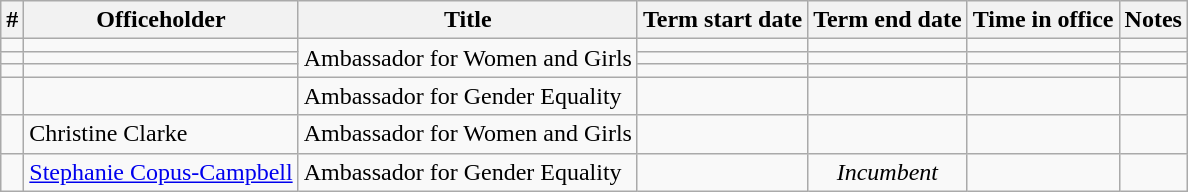<table class='wikitable sortable'>
<tr>
<th>#</th>
<th>Officeholder</th>
<th>Title</th>
<th>Term start date</th>
<th>Term end date</th>
<th>Time in office</th>
<th>Notes</th>
</tr>
<tr>
<td align=center></td>
<td></td>
<td rowspan=3>Ambassador for Women and Girls</td>
<td align=center></td>
<td align=center></td>
<td align=right></td>
<td></td>
</tr>
<tr>
<td align=center></td>
<td></td>
<td align=center></td>
<td align=center></td>
<td align=right></td>
<td></td>
</tr>
<tr>
<td align=center></td>
<td></td>
<td align=center></td>
<td align=center></td>
<td align=right><strong></strong></td>
<td></td>
</tr>
<tr>
<td align=center></td>
<td></td>
<td>Ambassador for Gender Equality</td>
<td align=center></td>
<td align=center></td>
<td align=right></td>
<td></td>
</tr>
<tr>
<td align=center></td>
<td>Christine Clarke</td>
<td>Ambassador for Women and Girls</td>
<td align=center></td>
<td align=center></td>
<td align=right></td>
<td></td>
</tr>
<tr>
<td align=center></td>
<td><a href='#'>Stephanie Copus-Campbell</a></td>
<td>Ambassador for Gender Equality</td>
<td align=center></td>
<td align=center><em>Incumbent</em></td>
<td align=right></td>
<td></td>
</tr>
</table>
